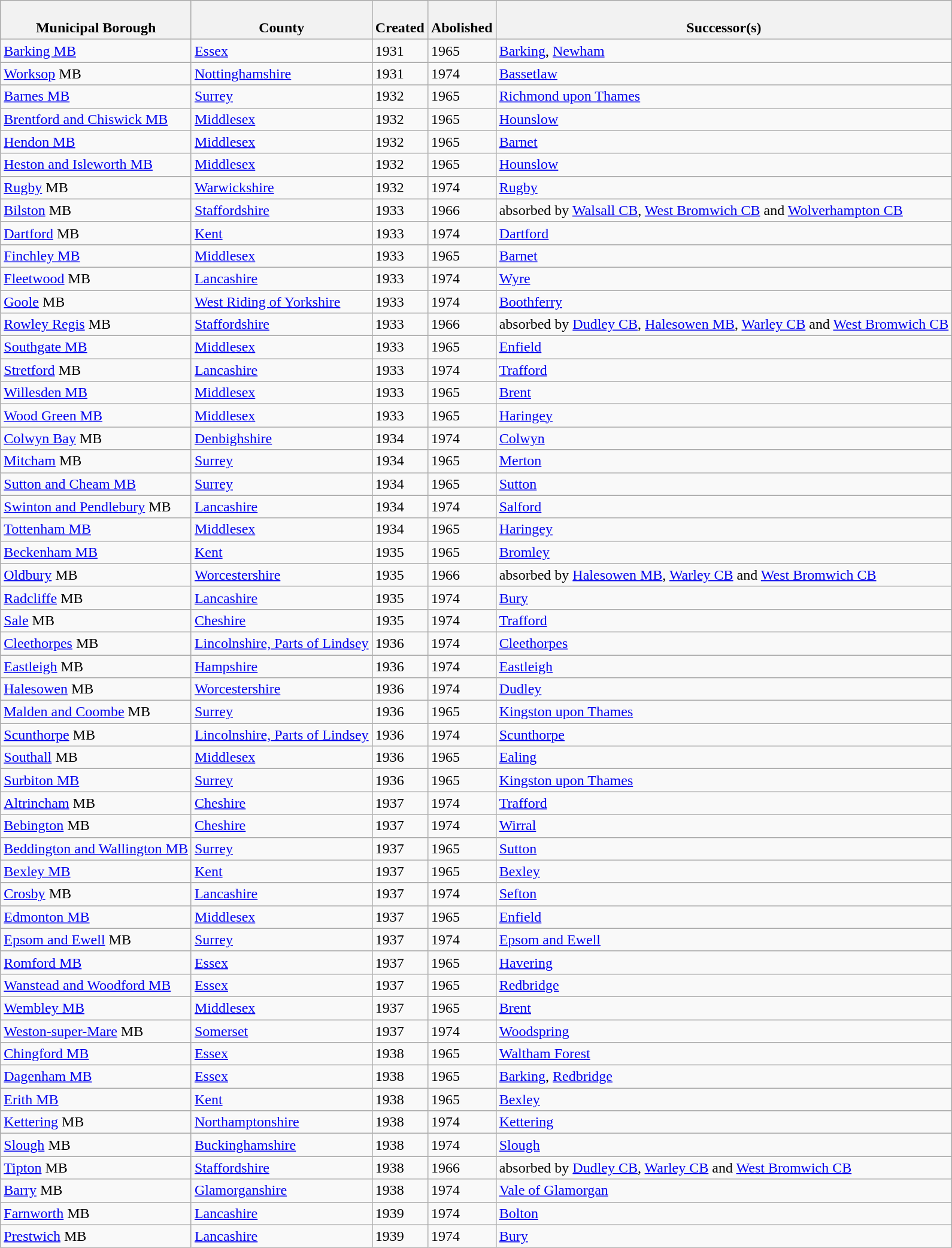<table class="wikitable sortable">
<tr>
<th><br>Municipal Borough</th>
<th><br>County</th>
<th><br>Created</th>
<th><br>Abolished</th>
<th><br>Successor(s)</th>
</tr>
<tr>
<td><a href='#'>Barking MB</a></td>
<td><a href='#'>Essex</a></td>
<td>1931</td>
<td>1965</td>
<td><a href='#'>Barking</a>, <a href='#'>Newham</a></td>
</tr>
<tr>
<td><a href='#'>Worksop</a> MB</td>
<td><a href='#'>Nottinghamshire</a></td>
<td>1931</td>
<td>1974</td>
<td><a href='#'>Bassetlaw</a></td>
</tr>
<tr>
<td><a href='#'>Barnes MB</a></td>
<td><a href='#'>Surrey</a></td>
<td>1932</td>
<td>1965</td>
<td><a href='#'>Richmond upon Thames</a></td>
</tr>
<tr>
<td><a href='#'>Brentford and Chiswick MB</a></td>
<td><a href='#'>Middlesex</a></td>
<td>1932</td>
<td>1965</td>
<td><a href='#'>Hounslow</a></td>
</tr>
<tr>
<td><a href='#'>Hendon MB</a></td>
<td><a href='#'>Middlesex</a></td>
<td>1932</td>
<td>1965</td>
<td><a href='#'>Barnet</a></td>
</tr>
<tr>
<td><a href='#'>Heston and Isleworth MB</a></td>
<td><a href='#'>Middlesex</a></td>
<td>1932</td>
<td>1965</td>
<td><a href='#'>Hounslow</a></td>
</tr>
<tr>
<td><a href='#'>Rugby</a> MB</td>
<td><a href='#'>Warwickshire</a></td>
<td>1932</td>
<td>1974</td>
<td><a href='#'>Rugby</a></td>
</tr>
<tr>
<td><a href='#'>Bilston</a> MB</td>
<td><a href='#'>Staffordshire</a></td>
<td>1933</td>
<td>1966</td>
<td>absorbed by <a href='#'>Walsall CB</a>, <a href='#'>West Bromwich CB</a> and <a href='#'>Wolverhampton CB</a></td>
</tr>
<tr>
<td><a href='#'>Dartford</a> MB</td>
<td><a href='#'>Kent</a></td>
<td>1933</td>
<td>1974</td>
<td><a href='#'>Dartford</a></td>
</tr>
<tr>
<td><a href='#'>Finchley MB</a></td>
<td><a href='#'>Middlesex</a></td>
<td>1933</td>
<td>1965</td>
<td><a href='#'>Barnet</a></td>
</tr>
<tr>
<td><a href='#'>Fleetwood</a> MB</td>
<td><a href='#'>Lancashire</a></td>
<td>1933</td>
<td>1974</td>
<td><a href='#'>Wyre</a></td>
</tr>
<tr>
<td><a href='#'>Goole</a> MB</td>
<td><a href='#'>West Riding of Yorkshire</a></td>
<td>1933</td>
<td>1974</td>
<td><a href='#'>Boothferry</a></td>
</tr>
<tr>
<td><a href='#'>Rowley Regis</a> MB</td>
<td><a href='#'>Staffordshire</a></td>
<td>1933</td>
<td>1966</td>
<td>absorbed by <a href='#'>Dudley CB</a>, <a href='#'>Halesowen MB</a>, <a href='#'>Warley CB</a> and <a href='#'>West Bromwich CB</a></td>
</tr>
<tr>
<td><a href='#'>Southgate MB</a></td>
<td><a href='#'>Middlesex</a></td>
<td>1933</td>
<td>1965</td>
<td><a href='#'>Enfield</a></td>
</tr>
<tr>
<td><a href='#'>Stretford</a> MB</td>
<td><a href='#'>Lancashire</a></td>
<td>1933</td>
<td>1974</td>
<td><a href='#'>Trafford</a></td>
</tr>
<tr>
<td><a href='#'>Willesden MB</a></td>
<td><a href='#'>Middlesex</a></td>
<td>1933</td>
<td>1965</td>
<td><a href='#'>Brent</a></td>
</tr>
<tr>
<td><a href='#'>Wood Green MB</a></td>
<td><a href='#'>Middlesex</a></td>
<td>1933</td>
<td>1965</td>
<td><a href='#'>Haringey</a></td>
</tr>
<tr>
<td><a href='#'>Colwyn Bay</a> MB</td>
<td><a href='#'>Denbighshire</a></td>
<td>1934</td>
<td>1974</td>
<td><a href='#'>Colwyn</a></td>
</tr>
<tr>
<td><a href='#'>Mitcham</a> MB</td>
<td><a href='#'>Surrey</a></td>
<td>1934</td>
<td>1965</td>
<td><a href='#'>Merton</a></td>
</tr>
<tr>
<td><a href='#'>Sutton and Cheam MB</a></td>
<td><a href='#'>Surrey</a></td>
<td>1934</td>
<td>1965</td>
<td><a href='#'>Sutton</a></td>
</tr>
<tr>
<td><a href='#'>Swinton and Pendlebury</a> MB</td>
<td><a href='#'>Lancashire</a></td>
<td>1934</td>
<td>1974</td>
<td><a href='#'>Salford</a></td>
</tr>
<tr>
<td><a href='#'>Tottenham MB</a></td>
<td><a href='#'>Middlesex</a></td>
<td>1934</td>
<td>1965</td>
<td><a href='#'>Haringey</a></td>
</tr>
<tr>
<td><a href='#'>Beckenham MB</a></td>
<td><a href='#'>Kent</a></td>
<td>1935</td>
<td>1965</td>
<td><a href='#'>Bromley</a></td>
</tr>
<tr>
<td><a href='#'>Oldbury</a> MB</td>
<td><a href='#'>Worcestershire</a></td>
<td>1935</td>
<td>1966</td>
<td>absorbed by <a href='#'>Halesowen MB</a>, <a href='#'>Warley CB</a> and <a href='#'>West Bromwich CB</a></td>
</tr>
<tr>
<td><a href='#'>Radcliffe</a> MB</td>
<td><a href='#'>Lancashire</a></td>
<td>1935</td>
<td>1974</td>
<td><a href='#'>Bury</a></td>
</tr>
<tr>
<td><a href='#'>Sale</a> MB</td>
<td><a href='#'>Cheshire</a></td>
<td>1935</td>
<td>1974</td>
<td><a href='#'>Trafford</a></td>
</tr>
<tr>
<td><a href='#'>Cleethorpes</a> MB</td>
<td><a href='#'>Lincolnshire, Parts of Lindsey</a></td>
<td>1936</td>
<td>1974</td>
<td><a href='#'>Cleethorpes</a></td>
</tr>
<tr>
<td><a href='#'>Eastleigh</a> MB</td>
<td><a href='#'>Hampshire</a></td>
<td>1936</td>
<td>1974</td>
<td><a href='#'>Eastleigh</a></td>
</tr>
<tr>
<td><a href='#'>Halesowen</a> MB</td>
<td><a href='#'>Worcestershire</a></td>
<td>1936</td>
<td>1974</td>
<td><a href='#'>Dudley</a></td>
</tr>
<tr>
<td><a href='#'>Malden and Coombe</a> MB</td>
<td><a href='#'>Surrey</a></td>
<td>1936</td>
<td>1965</td>
<td><a href='#'>Kingston upon Thames</a></td>
</tr>
<tr>
<td><a href='#'>Scunthorpe</a> MB</td>
<td><a href='#'>Lincolnshire, Parts of Lindsey</a></td>
<td>1936</td>
<td>1974</td>
<td><a href='#'>Scunthorpe</a></td>
</tr>
<tr>
<td><a href='#'>Southall</a> MB</td>
<td><a href='#'>Middlesex</a></td>
<td>1936</td>
<td>1965</td>
<td><a href='#'>Ealing</a></td>
</tr>
<tr>
<td><a href='#'>Surbiton MB</a></td>
<td><a href='#'>Surrey</a></td>
<td>1936</td>
<td>1965</td>
<td><a href='#'>Kingston upon Thames</a></td>
</tr>
<tr>
<td><a href='#'>Altrincham</a> MB</td>
<td><a href='#'>Cheshire</a></td>
<td>1937</td>
<td>1974</td>
<td><a href='#'>Trafford</a></td>
</tr>
<tr>
<td><a href='#'>Bebington</a> MB</td>
<td><a href='#'>Cheshire</a></td>
<td>1937</td>
<td>1974</td>
<td><a href='#'>Wirral</a></td>
</tr>
<tr>
<td><a href='#'>Beddington and Wallington MB</a></td>
<td><a href='#'>Surrey</a></td>
<td>1937</td>
<td>1965</td>
<td><a href='#'>Sutton</a></td>
</tr>
<tr>
<td><a href='#'>Bexley MB</a></td>
<td><a href='#'>Kent</a></td>
<td>1937</td>
<td>1965</td>
<td><a href='#'>Bexley</a></td>
</tr>
<tr>
<td><a href='#'>Crosby</a> MB</td>
<td><a href='#'>Lancashire</a></td>
<td>1937</td>
<td>1974</td>
<td><a href='#'>Sefton</a></td>
</tr>
<tr>
<td><a href='#'>Edmonton MB</a></td>
<td><a href='#'>Middlesex</a></td>
<td>1937</td>
<td>1965</td>
<td><a href='#'>Enfield</a></td>
</tr>
<tr>
<td><a href='#'>Epsom and Ewell</a> MB</td>
<td><a href='#'>Surrey</a></td>
<td>1937</td>
<td>1974</td>
<td><a href='#'>Epsom and Ewell</a></td>
</tr>
<tr>
<td><a href='#'>Romford MB</a></td>
<td><a href='#'>Essex</a></td>
<td>1937</td>
<td>1965</td>
<td><a href='#'>Havering</a></td>
</tr>
<tr>
<td><a href='#'>Wanstead and Woodford MB</a></td>
<td><a href='#'>Essex</a></td>
<td>1937</td>
<td>1965</td>
<td><a href='#'>Redbridge</a></td>
</tr>
<tr>
<td><a href='#'>Wembley MB</a></td>
<td><a href='#'>Middlesex</a></td>
<td>1937</td>
<td>1965</td>
<td><a href='#'>Brent</a></td>
</tr>
<tr>
<td><a href='#'>Weston-super-Mare</a> MB</td>
<td><a href='#'>Somerset</a></td>
<td>1937</td>
<td>1974</td>
<td><a href='#'>Woodspring</a></td>
</tr>
<tr>
<td><a href='#'>Chingford MB</a></td>
<td><a href='#'>Essex</a></td>
<td>1938</td>
<td>1965</td>
<td><a href='#'>Waltham Forest</a></td>
</tr>
<tr>
<td><a href='#'>Dagenham MB</a></td>
<td><a href='#'>Essex</a></td>
<td>1938</td>
<td>1965</td>
<td><a href='#'>Barking</a>, <a href='#'>Redbridge</a></td>
</tr>
<tr>
<td><a href='#'>Erith MB</a></td>
<td><a href='#'>Kent</a></td>
<td>1938</td>
<td>1965</td>
<td><a href='#'>Bexley</a></td>
</tr>
<tr>
<td><a href='#'>Kettering</a> MB</td>
<td><a href='#'>Northamptonshire</a></td>
<td>1938</td>
<td>1974</td>
<td><a href='#'>Kettering</a></td>
</tr>
<tr>
<td><a href='#'>Slough</a> MB</td>
<td><a href='#'>Buckinghamshire</a></td>
<td>1938</td>
<td>1974</td>
<td><a href='#'>Slough</a></td>
</tr>
<tr>
<td><a href='#'>Tipton</a> MB</td>
<td><a href='#'>Staffordshire</a></td>
<td>1938</td>
<td>1966</td>
<td>absorbed by <a href='#'>Dudley CB</a>, <a href='#'>Warley CB</a> and <a href='#'>West Bromwich CB</a></td>
</tr>
<tr>
<td><a href='#'>Barry</a> MB</td>
<td><a href='#'>Glamorganshire</a></td>
<td>1938</td>
<td>1974</td>
<td><a href='#'>Vale of Glamorgan</a></td>
</tr>
<tr>
<td><a href='#'>Farnworth</a> MB</td>
<td><a href='#'>Lancashire</a></td>
<td>1939</td>
<td>1974</td>
<td><a href='#'>Bolton</a></td>
</tr>
<tr>
<td><a href='#'>Prestwich</a> MB</td>
<td><a href='#'>Lancashire</a></td>
<td>1939</td>
<td>1974</td>
<td><a href='#'>Bury</a></td>
</tr>
</table>
